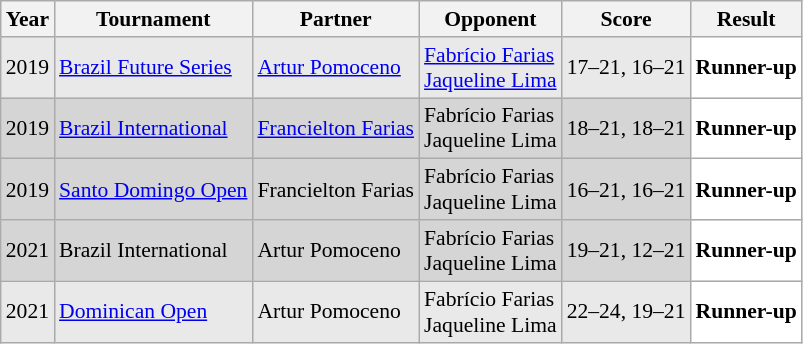<table class="sortable wikitable" style="font-size: 90%;">
<tr>
<th>Year</th>
<th>Tournament</th>
<th>Partner</th>
<th>Opponent</th>
<th>Score</th>
<th>Result</th>
</tr>
<tr style="background:#E9E9E9">
<td align="center">2019</td>
<td align="left"><a href='#'>Brazil Future Series</a></td>
<td align="left"> <a href='#'>Artur Pomoceno</a></td>
<td align="left"> <a href='#'>Fabrício Farias</a><br> <a href='#'>Jaqueline Lima</a></td>
<td align="left">17–21, 16–21</td>
<td style="text-align:left; background:white"> <strong>Runner-up</strong></td>
</tr>
<tr style="background:#D5D5D5">
<td align="center">2019</td>
<td align="left"><a href='#'>Brazil International</a></td>
<td align="left"> <a href='#'>Francielton Farias</a></td>
<td align="left"> Fabrício Farias<br> Jaqueline Lima</td>
<td align="left">18–21, 18–21</td>
<td style="text-align:left; background:white"> <strong>Runner-up</strong></td>
</tr>
<tr style="background:#D5D5D5">
<td align="center">2019</td>
<td align="left"><a href='#'>Santo Domingo Open</a></td>
<td align="left"> Francielton Farias</td>
<td align="left"> Fabrício Farias<br> Jaqueline Lima</td>
<td align="left">16–21, 16–21</td>
<td style="text-align:left; background:white"> <strong>Runner-up</strong></td>
</tr>
<tr style="background:#D5D5D5">
<td align="center">2021</td>
<td align="left">Brazil International</td>
<td align="left"> Artur Pomoceno</td>
<td align="left"> Fabrício Farias<br> Jaqueline Lima</td>
<td align="left">19–21, 12–21</td>
<td style="text-align:left; background:white"> <strong>Runner-up</strong></td>
</tr>
<tr style="background:#E9E9E9">
<td align="center">2021</td>
<td align="left"><a href='#'>Dominican Open</a></td>
<td align="left"> Artur Pomoceno</td>
<td align="left"> Fabrício Farias<br> Jaqueline Lima</td>
<td align="left">22–24, 19–21</td>
<td style="text-align:left; background:white"> <strong>Runner-up</strong></td>
</tr>
</table>
